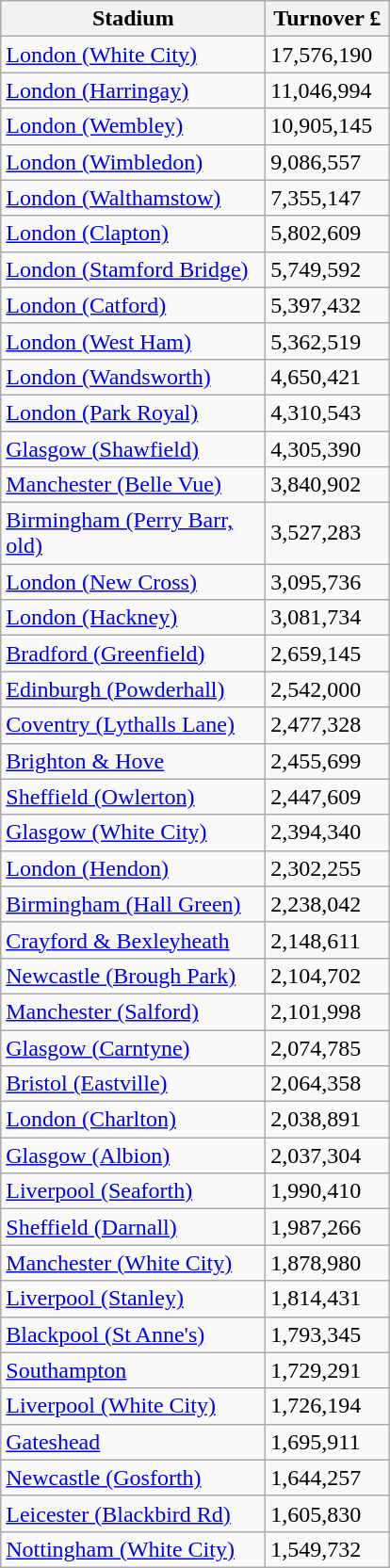<table class="wikitable">
<tr>
<th width=180>Stadium</th>
<th width=80>Turnover £</th>
</tr>
<tr>
<td><a href='#'>London (White City)</a></td>
<td>17,576,190</td>
</tr>
<tr>
<td><a href='#'>London (Harringay)</a></td>
<td>11,046,994</td>
</tr>
<tr>
<td><a href='#'>London (Wembley)</a></td>
<td>10,905,145</td>
</tr>
<tr>
<td><a href='#'>London (Wimbledon)</a></td>
<td>9,086,557</td>
</tr>
<tr>
<td><a href='#'>London (Walthamstow)</a></td>
<td>7,355,147</td>
</tr>
<tr>
<td><a href='#'>London (Clapton)</a></td>
<td>5,802,609</td>
</tr>
<tr>
<td><a href='#'>London (Stamford Bridge)</a></td>
<td>5,749,592</td>
</tr>
<tr>
<td><a href='#'>London (Catford)</a></td>
<td>5,397,432</td>
</tr>
<tr>
<td><a href='#'>London (West Ham)</a></td>
<td>5,362,519</td>
</tr>
<tr>
<td><a href='#'>London (Wandsworth)</a></td>
<td>4,650,421</td>
</tr>
<tr>
<td><a href='#'>London (Park Royal)</a></td>
<td>4,310,543</td>
</tr>
<tr>
<td><a href='#'>Glasgow (Shawfield)</a></td>
<td>4,305,390</td>
</tr>
<tr>
<td><a href='#'>Manchester (Belle Vue)</a></td>
<td>3,840,902</td>
</tr>
<tr>
<td><a href='#'>Birmingham (Perry Barr, old)</a></td>
<td>3,527,283</td>
</tr>
<tr>
<td><a href='#'>London (New Cross)</a></td>
<td>3,095,736</td>
</tr>
<tr>
<td><a href='#'>London (Hackney)</a></td>
<td>3,081,734</td>
</tr>
<tr>
<td><a href='#'>Bradford (Greenfield)</a></td>
<td>2,659,145</td>
</tr>
<tr>
<td><a href='#'>Edinburgh (Powderhall)</a></td>
<td>2,542,000</td>
</tr>
<tr>
<td><a href='#'>Coventry (Lythalls Lane)</a></td>
<td>2,477,328</td>
</tr>
<tr>
<td><a href='#'>Brighton & Hove</a></td>
<td>2,455,699</td>
</tr>
<tr>
<td><a href='#'>Sheffield (Owlerton)</a></td>
<td>2,447,609</td>
</tr>
<tr>
<td><a href='#'>Glasgow (White City)</a></td>
<td>2,394,340</td>
</tr>
<tr>
<td><a href='#'>London (Hendon)</a></td>
<td>2,302,255</td>
</tr>
<tr>
<td><a href='#'>Birmingham (Hall Green)</a></td>
<td>2,238,042</td>
</tr>
<tr>
<td><a href='#'>Crayford & Bexleyheath</a></td>
<td>2,148,611</td>
</tr>
<tr>
<td><a href='#'>Newcastle (Brough Park)</a></td>
<td>2,104,702</td>
</tr>
<tr>
<td><a href='#'>Manchester (Salford)</a></td>
<td>2,101,998</td>
</tr>
<tr>
<td><a href='#'>Glasgow (Carntyne)</a></td>
<td>2,074,785</td>
</tr>
<tr>
<td><a href='#'>Bristol (Eastville)</a></td>
<td>2,064,358</td>
</tr>
<tr>
<td><a href='#'>London (Charlton)</a></td>
<td>2,038,891</td>
</tr>
<tr>
<td><a href='#'>Glasgow (Albion)</a></td>
<td>2,037,304</td>
</tr>
<tr>
<td><a href='#'>Liverpool (Seaforth)</a></td>
<td>1,990,410</td>
</tr>
<tr>
<td><a href='#'>Sheffield (Darnall)</a></td>
<td>1,987,266</td>
</tr>
<tr>
<td><a href='#'>Manchester (White City)</a></td>
<td>1,878,980</td>
</tr>
<tr>
<td><a href='#'>Liverpool (Stanley)</a></td>
<td>1,814,431</td>
</tr>
<tr>
<td><a href='#'>Blackpool (St Anne's)</a></td>
<td>1,793,345</td>
</tr>
<tr>
<td><a href='#'>Southampton</a></td>
<td>1,729,291</td>
</tr>
<tr>
<td><a href='#'>Liverpool (White City)</a></td>
<td>1,726,194</td>
</tr>
<tr>
<td><a href='#'>Gateshead</a></td>
<td>1,695,911</td>
</tr>
<tr>
<td><a href='#'>Newcastle (Gosforth)</a></td>
<td>1,644,257</td>
</tr>
<tr>
<td><a href='#'>Leicester (Blackbird Rd)</a></td>
<td>1,605,830</td>
</tr>
<tr>
<td><a href='#'>Nottingham (White City)</a></td>
<td>1,549,732</td>
</tr>
</table>
